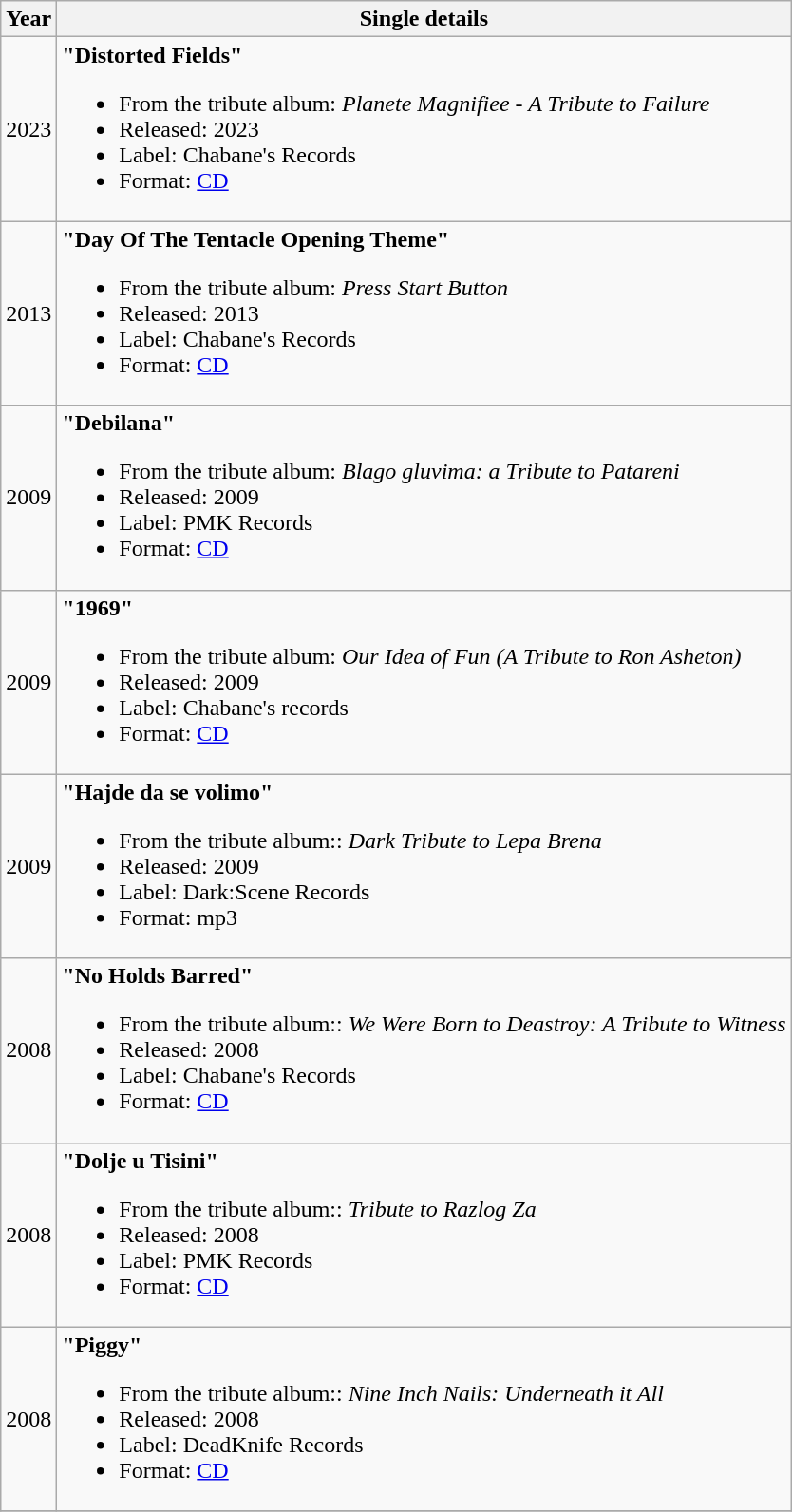<table class ="wikitable">
<tr>
<th>Year</th>
<th>Single details</th>
</tr>
<tr>
<td align="center" rowspan="1">2023</td>
<td><strong>"Distorted Fields"</strong><br><ul><li>From the tribute album: <em>Planete Magnifiee - A Tribute to Failure</em></li><li>Released: 2023</li><li>Label: Chabane's Records</li><li>Format: <a href='#'>CD</a></li></ul></td>
</tr>
<tr>
<td align="center" rowspan="1">2013</td>
<td><strong>"Day Of The Tentacle Opening Theme"</strong><br><ul><li>From the tribute album: <em>Press Start Button</em></li><li>Released: 2013</li><li>Label: Chabane's Records</li><li>Format: <a href='#'>CD</a></li></ul></td>
</tr>
<tr>
<td align="center" rowspan="1">2009</td>
<td><strong>"Debilana"</strong><br><ul><li>From the tribute album: <em>Blago gluvima: a Tribute to Patareni</em></li><li>Released: 2009</li><li>Label: PMK Records</li><li>Format: <a href='#'>CD</a></li></ul></td>
</tr>
<tr>
<td align="center" rowspan="1">2009</td>
<td><strong>"1969"</strong><br><ul><li>From the tribute album: <em>Our Idea of Fun (A Tribute to Ron Asheton)</em></li><li>Released: 2009</li><li>Label: Chabane's records</li><li>Format: <a href='#'>CD</a></li></ul></td>
</tr>
<tr>
<td align="center" rowspan="1">2009</td>
<td><strong>"Hajde da se volimo"</strong><br><ul><li>From the tribute album:: <em>Dark Tribute to Lepa Brena</em></li><li>Released: 2009</li><li>Label: Dark:Scene Records</li><li>Format: mp3</li></ul></td>
</tr>
<tr>
<td align="center" rowspan="1">2008</td>
<td><strong>"No Holds Barred"</strong><br><ul><li>From the tribute album:: <em>We Were Born to Deastroy: A Tribute to Witness</em></li><li>Released: 2008</li><li>Label: Chabane's Records</li><li>Format: <a href='#'>CD</a></li></ul></td>
</tr>
<tr>
<td align="center" rowspan="1">2008</td>
<td><strong>"Dolje u Tisini"</strong><br><ul><li>From the tribute album:: <em>Tribute to Razlog Za</em></li><li>Released: 2008</li><li>Label: PMK Records</li><li>Format: <a href='#'>CD</a></li></ul></td>
</tr>
<tr>
<td align="center" rowspan="1">2008</td>
<td><strong>"Piggy"</strong><br><ul><li>From the tribute album:: <em>Nine Inch Nails: Underneath it All</em></li><li>Released: 2008</li><li>Label: DeadKnife Records</li><li>Format: <a href='#'>CD</a></li></ul></td>
</tr>
<tr>
</tr>
</table>
